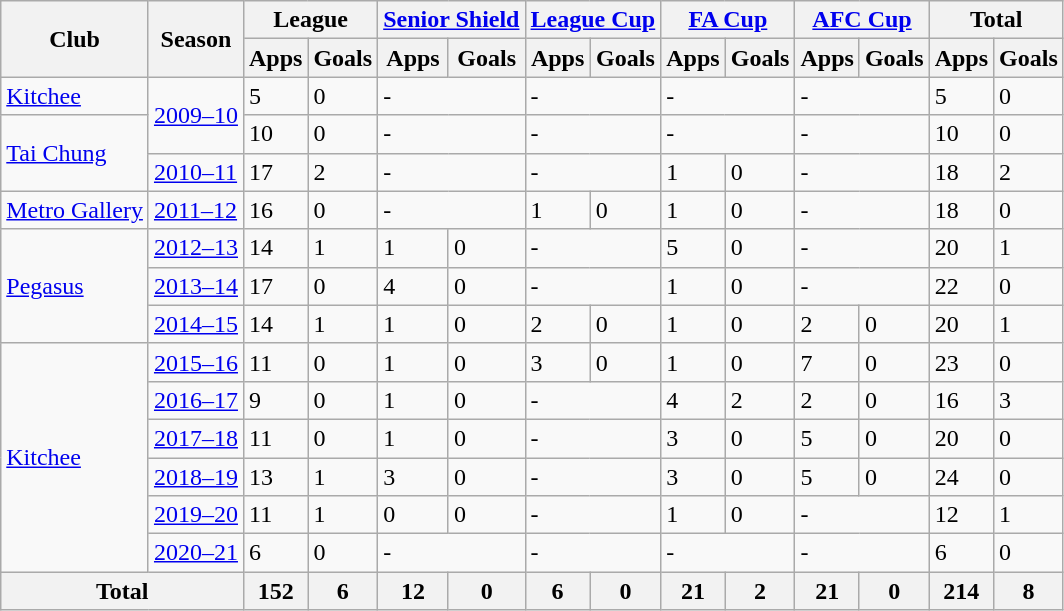<table class="wikitable">
<tr>
<th rowspan="2">Club</th>
<th rowspan="2">Season</th>
<th colspan="2">League</th>
<th colspan="2"><a href='#'>Senior Shield</a></th>
<th colspan="2"><a href='#'>League Cup</a></th>
<th colspan="2"><a href='#'>FA Cup</a></th>
<th colspan="2"><a href='#'>AFC Cup</a></th>
<th colspan="2">Total</th>
</tr>
<tr>
<th>Apps</th>
<th>Goals</th>
<th>Apps</th>
<th>Goals</th>
<th>Apps</th>
<th>Goals</th>
<th>Apps</th>
<th>Goals</th>
<th>Apps</th>
<th>Goals</th>
<th>Apps</th>
<th>Goals</th>
</tr>
<tr>
<td><a href='#'>Kitchee</a></td>
<td rowspan="2"><a href='#'>2009–10</a></td>
<td>5</td>
<td>0</td>
<td colspan="2">-</td>
<td colspan="2">-</td>
<td colspan="2">-</td>
<td colspan="2">-</td>
<td>5</td>
<td>0</td>
</tr>
<tr>
<td rowspan="2"><a href='#'>Tai Chung</a></td>
<td>10</td>
<td>0</td>
<td colspan="2">-</td>
<td colspan="2">-</td>
<td colspan="2">-</td>
<td colspan="2">-</td>
<td>10</td>
<td>0</td>
</tr>
<tr>
<td><a href='#'>2010–11</a></td>
<td>17</td>
<td>2</td>
<td colspan="2">-</td>
<td colspan="2">-</td>
<td>1</td>
<td>0</td>
<td colspan="2">-</td>
<td>18</td>
<td>2</td>
</tr>
<tr>
<td><a href='#'>Metro Gallery</a></td>
<td><a href='#'>2011–12</a></td>
<td>16</td>
<td>0</td>
<td colspan="2">-</td>
<td>1</td>
<td>0</td>
<td>1</td>
<td>0</td>
<td colspan="2">-</td>
<td>18</td>
<td>0</td>
</tr>
<tr>
<td rowspan="3"><a href='#'>Pegasus</a></td>
<td><a href='#'>2012–13</a></td>
<td>14</td>
<td>1</td>
<td>1</td>
<td>0</td>
<td colspan="2">-</td>
<td>5</td>
<td>0</td>
<td colspan="2">-</td>
<td>20</td>
<td>1</td>
</tr>
<tr>
<td><a href='#'>2013–14</a></td>
<td>17</td>
<td>0</td>
<td>4</td>
<td>0</td>
<td colspan="2">-</td>
<td>1</td>
<td>0</td>
<td colspan="2">-</td>
<td>22</td>
<td>0</td>
</tr>
<tr>
<td><a href='#'>2014–15</a></td>
<td>14</td>
<td>1</td>
<td>1</td>
<td>0</td>
<td>2</td>
<td>0</td>
<td>1</td>
<td>0</td>
<td>2</td>
<td>0</td>
<td>20</td>
<td>1</td>
</tr>
<tr>
<td rowspan="6"><a href='#'>Kitchee</a></td>
<td><a href='#'>2015–16</a></td>
<td>11</td>
<td>0</td>
<td>1</td>
<td>0</td>
<td>3</td>
<td>0</td>
<td>1</td>
<td>0</td>
<td>7</td>
<td>0</td>
<td>23</td>
<td>0</td>
</tr>
<tr>
<td><a href='#'>2016–17</a></td>
<td>9</td>
<td>0</td>
<td>1</td>
<td>0</td>
<td colspan="2">-</td>
<td>4</td>
<td>2</td>
<td>2</td>
<td>0</td>
<td>16</td>
<td>3</td>
</tr>
<tr>
<td><a href='#'>2017–18</a></td>
<td>11</td>
<td>0</td>
<td>1</td>
<td>0</td>
<td colspan="2">-</td>
<td>3</td>
<td>0</td>
<td>5</td>
<td>0</td>
<td>20</td>
<td>0</td>
</tr>
<tr>
<td><a href='#'>2018–19</a></td>
<td>13</td>
<td>1</td>
<td>3</td>
<td>0</td>
<td colspan="2">-</td>
<td>3</td>
<td>0</td>
<td>5</td>
<td>0</td>
<td>24</td>
<td>0</td>
</tr>
<tr>
<td><a href='#'>2019–20</a></td>
<td>11</td>
<td>1</td>
<td>0</td>
<td>0</td>
<td colspan="2">-</td>
<td>1</td>
<td>0</td>
<td colspan="2">-</td>
<td>12</td>
<td>1</td>
</tr>
<tr>
<td><a href='#'>2020–21</a></td>
<td>6</td>
<td>0</td>
<td colspan="2">-</td>
<td colspan="2">-</td>
<td colspan="2">-</td>
<td colspan="2">-</td>
<td>6</td>
<td>0</td>
</tr>
<tr>
<th colspan="2">Total</th>
<th>152</th>
<th>6</th>
<th>12</th>
<th>0</th>
<th>6</th>
<th>0</th>
<th>21</th>
<th>2</th>
<th>21</th>
<th>0</th>
<th>214</th>
<th>8</th>
</tr>
</table>
